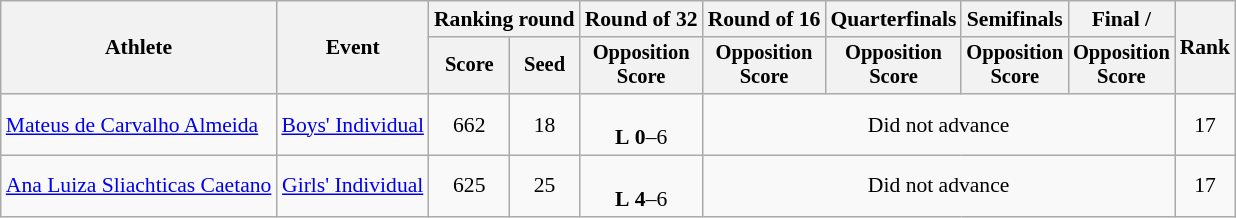<table class="wikitable" style="font-size:90%;">
<tr>
<th rowspan="2">Athlete</th>
<th rowspan="2">Event</th>
<th colspan="2">Ranking round</th>
<th>Round of 32</th>
<th>Round of 16</th>
<th>Quarterfinals</th>
<th>Semifinals</th>
<th>Final / </th>
<th rowspan=2>Rank</th>
</tr>
<tr style="font-size:95%">
<th>Score</th>
<th>Seed</th>
<th>Opposition<br>Score</th>
<th>Opposition<br>Score</th>
<th>Opposition<br>Score</th>
<th>Opposition<br>Score</th>
<th>Opposition<br>Score</th>
</tr>
<tr align=center>
<td align=left><a href='#'>Mateus de Carvalho Almeida</a></td>
<td><a href='#'>Boys' Individual</a></td>
<td>662</td>
<td>18</td>
<td><br><strong>L</strong> <strong>0</strong>–6</td>
<td colspan=4>Did not advance</td>
<td>17</td>
</tr>
<tr align=center>
<td align=left><a href='#'>Ana Luiza Sliachticas Caetano</a></td>
<td><a href='#'>Girls' Individual</a></td>
<td>625</td>
<td>25</td>
<td><br><strong>L</strong> <strong>4</strong>–6</td>
<td colspan=4>Did not advance</td>
<td>17</td>
</tr>
</table>
